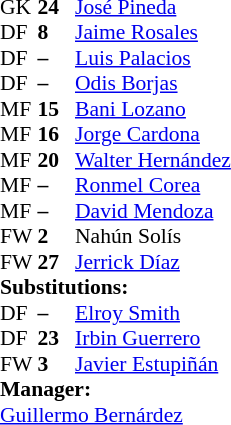<table style = "font-size: 90%" cellspacing = "0" cellpadding = "0">
<tr>
<td colspan = 4></td>
</tr>
<tr>
<th style="width:25px;"></th>
<th style="width:25px;"></th>
</tr>
<tr>
<td>GK</td>
<td><strong>24</strong></td>
<td> <a href='#'>José Pineda</a></td>
</tr>
<tr>
<td>DF</td>
<td><strong>8</strong></td>
<td> <a href='#'>Jaime Rosales</a></td>
</tr>
<tr>
<td>DF</td>
<td><strong>–</strong></td>
<td> <a href='#'>Luis Palacios</a></td>
</tr>
<tr>
<td>DF</td>
<td><strong>–</strong></td>
<td> <a href='#'>Odis Borjas</a></td>
</tr>
<tr>
<td>MF</td>
<td><strong>15</strong></td>
<td> <a href='#'>Bani Lozano</a></td>
<td></td>
<td></td>
</tr>
<tr>
<td>MF</td>
<td><strong>16</strong></td>
<td> <a href='#'>Jorge Cardona</a></td>
<td></td>
<td></td>
</tr>
<tr>
<td>MF</td>
<td><strong>20</strong></td>
<td> <a href='#'>Walter Hernández</a></td>
<td></td>
<td></td>
</tr>
<tr>
<td>MF</td>
<td><strong>–</strong></td>
<td> <a href='#'>Ronmel Corea</a></td>
<td></td>
<td></td>
</tr>
<tr>
<td>MF</td>
<td><strong>–</strong></td>
<td> <a href='#'>David Mendoza</a></td>
<td></td>
<td></td>
</tr>
<tr>
<td>FW</td>
<td><strong>2</strong></td>
<td> Nahún Solís</td>
</tr>
<tr>
<td>FW</td>
<td><strong>27</strong></td>
<td> <a href='#'>Jerrick Díaz</a></td>
</tr>
<tr>
<td colspan = 3><strong>Substitutions:</strong></td>
</tr>
<tr>
<td>DF</td>
<td><strong>–</strong></td>
<td> <a href='#'>Elroy Smith</a></td>
<td></td>
<td></td>
</tr>
<tr>
<td>DF</td>
<td><strong>23</strong></td>
<td> <a href='#'>Irbin Guerrero</a></td>
<td></td>
<td></td>
</tr>
<tr>
<td>FW</td>
<td><strong>3</strong></td>
<td> <a href='#'>Javier Estupiñán</a></td>
<td></td>
<td></td>
</tr>
<tr>
<td colspan = 3><strong>Manager:</strong></td>
</tr>
<tr>
<td colspan = 3> <a href='#'>Guillermo Bernárdez</a></td>
</tr>
</table>
